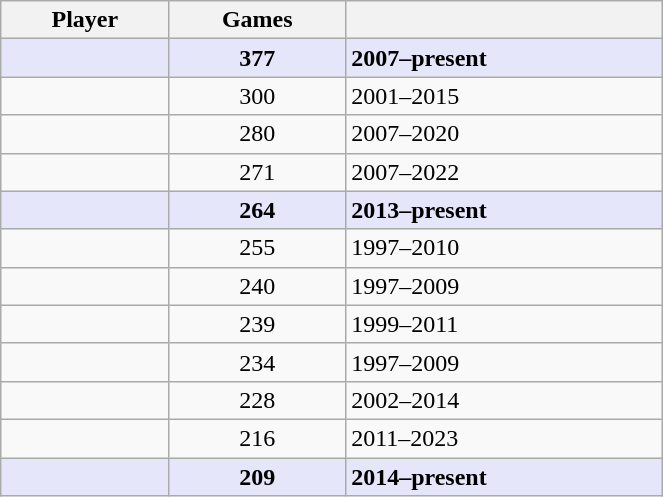<table class="wikitable sortable" width=35%>
<tr>
<th>Player</th>
<th>Games</th>
<th></th>
</tr>
<tr style=background:#E6E6FA>
<td><strong></strong></td>
<td align=center><strong>377</strong></td>
<td><strong>2007–present</strong></td>
</tr>
<tr>
<td></td>
<td align=center>300</td>
<td>2001–2015</td>
</tr>
<tr>
<td></td>
<td align=center>280</td>
<td>2007–2020</td>
</tr>
<tr>
<td></td>
<td align=center>271</td>
<td>2007–2022</td>
</tr>
<tr style=background:#E6E6FA>
<td><strong></strong></td>
<td align=center><strong>264</strong></td>
<td><strong>2013–present</strong></td>
</tr>
<tr>
<td></td>
<td align=center>255</td>
<td>1997–2010</td>
</tr>
<tr>
<td></td>
<td align=center>240</td>
<td>1997–2009</td>
</tr>
<tr>
<td></td>
<td align=center>239</td>
<td>1999–2011</td>
</tr>
<tr>
<td></td>
<td align=center>234</td>
<td>1997–2009</td>
</tr>
<tr>
<td></td>
<td align=center>228</td>
<td>2002–2014</td>
</tr>
<tr>
<td></td>
<td align=center>216</td>
<td>2011–2023</td>
</tr>
<tr style=background:#E6E6FA>
<td><strong></strong></td>
<td align=center><strong>209</strong></td>
<td><strong>2014–present</strong></td>
</tr>
</table>
